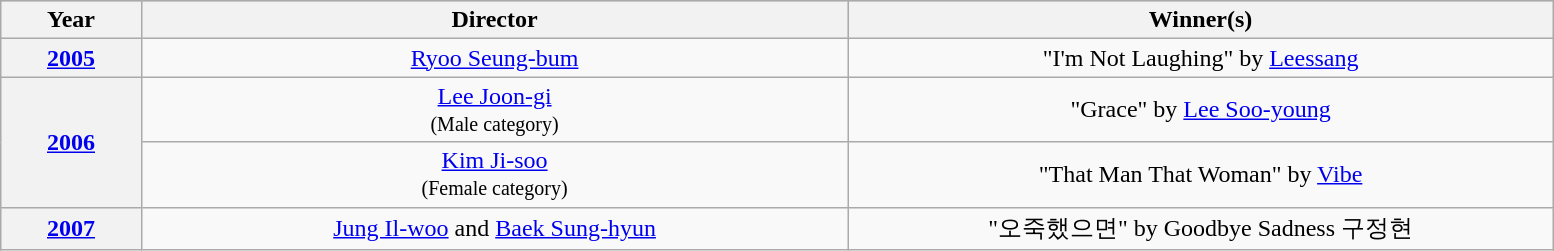<table class="wikitable sortable" style="text-align:center; width: 82%; margin: 1em auto 1em auto">
<tr style="background:#bebebe;">
<th scope="col" style="width:5%;">Year</th>
<th scope="col" style="width:25%;">Director</th>
<th scope="col" style="width:25%;">Winner(s)</th>
</tr>
<tr>
<th scope="row" style="text-align:center"><a href='#'>2005</a></th>
<td><a href='#'>Ryoo Seung-bum</a></td>
<td>"I'm Not Laughing" by <a href='#'>Leessang</a></td>
</tr>
<tr>
<th scope="row" style="text-align:center" rowspan=2><a href='#'>2006</a></th>
<td><a href='#'>Lee Joon-gi</a><br><small>(Male category)</small></td>
<td>"Grace" by <a href='#'>Lee Soo-young</a></td>
</tr>
<tr>
<td><a href='#'>Kim Ji-soo</a><br><small>(Female category)</small></td>
<td>"That Man That Woman" by <a href='#'>Vibe</a></td>
</tr>
<tr>
<th scope="row" style="text-align:center"><a href='#'>2007</a></th>
<td><a href='#'>Jung Il-woo</a> and <a href='#'>Baek Sung-hyun</a></td>
<td>"오죽했으면" by Goodbye Sadness 구정현</td>
</tr>
</table>
